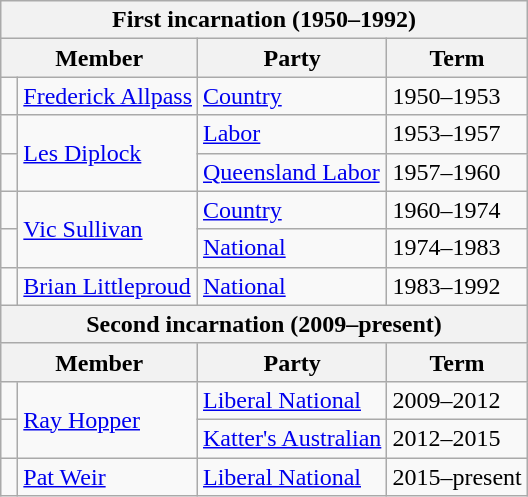<table class="wikitable">
<tr>
<th colspan="4">First incarnation (1950–1992)</th>
</tr>
<tr>
<th colspan="2">Member</th>
<th>Party</th>
<th>Term</th>
</tr>
<tr>
<td> </td>
<td><a href='#'>Frederick Allpass</a></td>
<td><a href='#'>Country</a></td>
<td>1950–1953</td>
</tr>
<tr>
<td> </td>
<td rowspan="2"><a href='#'>Les Diplock</a></td>
<td><a href='#'>Labor</a></td>
<td>1953–1957</td>
</tr>
<tr>
<td> </td>
<td><a href='#'>Queensland Labor</a></td>
<td>1957–1960</td>
</tr>
<tr>
<td> </td>
<td rowspan="2"><a href='#'>Vic Sullivan</a></td>
<td><a href='#'>Country</a></td>
<td>1960–1974</td>
</tr>
<tr>
<td> </td>
<td><a href='#'>National</a></td>
<td>1974–1983</td>
</tr>
<tr>
<td> </td>
<td><a href='#'>Brian Littleproud</a></td>
<td><a href='#'>National</a></td>
<td>1983–1992</td>
</tr>
<tr>
<th colspan="4">Second incarnation (2009–present)</th>
</tr>
<tr>
<th colspan="2">Member</th>
<th>Party</th>
<th>Term</th>
</tr>
<tr>
<td> </td>
<td rowspan="2"><a href='#'>Ray Hopper</a></td>
<td><a href='#'>Liberal National</a></td>
<td>2009–2012</td>
</tr>
<tr>
<td> </td>
<td><a href='#'>Katter's Australian</a></td>
<td>2012–2015</td>
</tr>
<tr>
<td> </td>
<td><a href='#'>Pat Weir</a></td>
<td><a href='#'>Liberal National</a></td>
<td>2015–present</td>
</tr>
</table>
